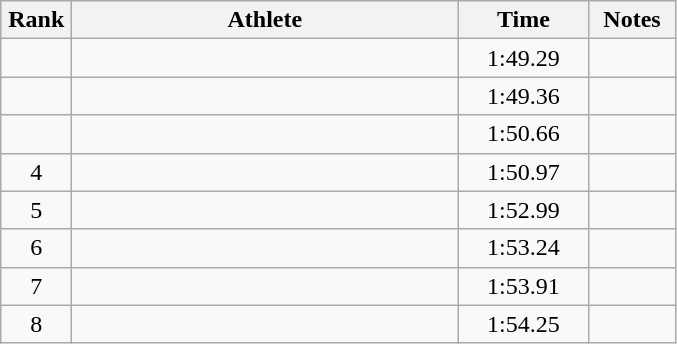<table class="wikitable" style="text-align:center">
<tr>
<th width=40>Rank</th>
<th width=250>Athlete</th>
<th width=80>Time</th>
<th width=50>Notes</th>
</tr>
<tr>
<td></td>
<td align=left></td>
<td>1:49.29</td>
<td></td>
</tr>
<tr>
<td></td>
<td align=left></td>
<td>1:49.36</td>
<td></td>
</tr>
<tr>
<td></td>
<td align=left></td>
<td>1:50.66</td>
<td></td>
</tr>
<tr>
<td>4</td>
<td align=left></td>
<td>1:50.97</td>
<td></td>
</tr>
<tr>
<td>5</td>
<td align=left></td>
<td>1:52.99</td>
<td></td>
</tr>
<tr>
<td>6</td>
<td align=left></td>
<td>1:53.24</td>
<td></td>
</tr>
<tr>
<td>7</td>
<td align=left></td>
<td>1:53.91</td>
<td></td>
</tr>
<tr>
<td>8</td>
<td align=left></td>
<td>1:54.25</td>
<td></td>
</tr>
</table>
